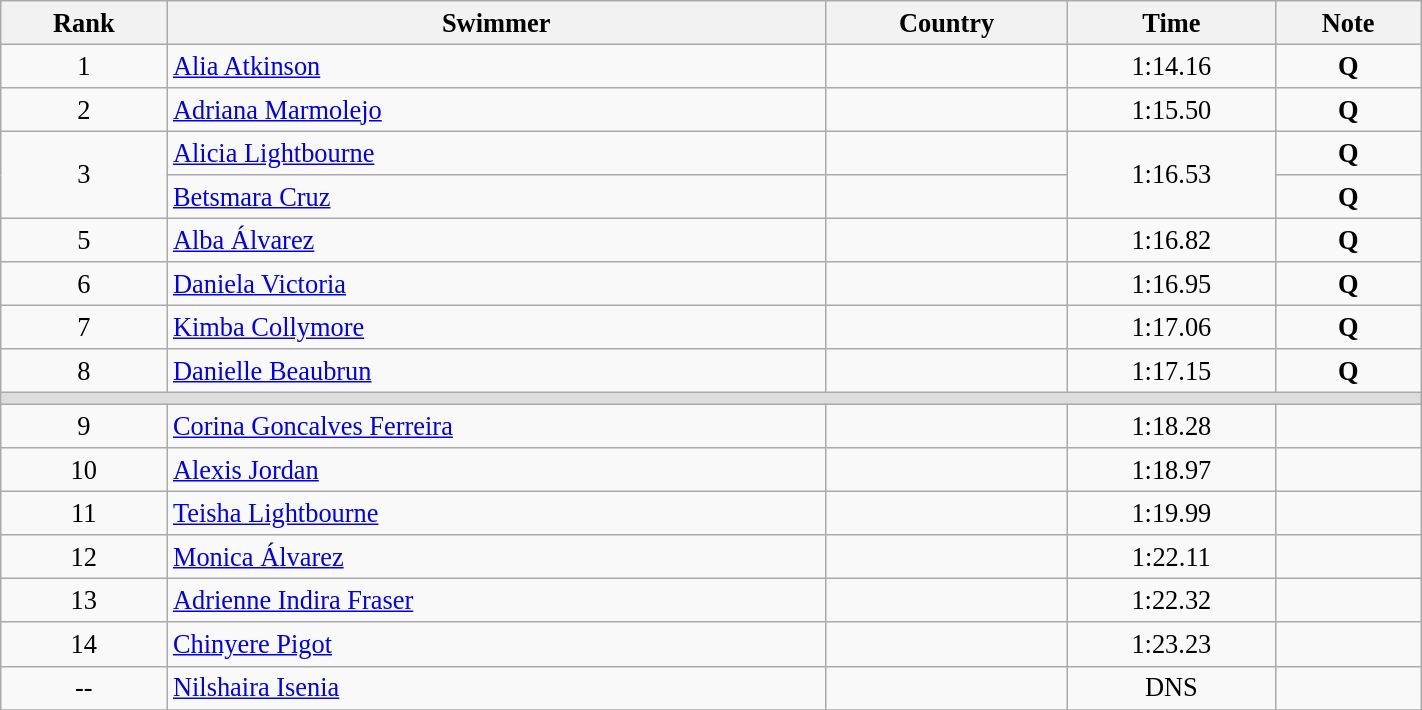<table class="wikitable" style=" text-align:center; font-size:110%;" width="75%">
<tr>
<th>Rank</th>
<th>Swimmer</th>
<th>Country</th>
<th>Time</th>
<th>Note</th>
</tr>
<tr>
<td>1</td>
<td align=left><a href='#'>Alia Atkinson</a></td>
<td align=left></td>
<td>1:14.16</td>
<td><strong>Q</strong></td>
</tr>
<tr>
<td>2</td>
<td align=left><a href='#'>Adriana Marmolejo</a></td>
<td align=left></td>
<td>1:15.50</td>
<td><strong>Q</strong></td>
</tr>
<tr>
<td rowspan=2>3</td>
<td align=left><a href='#'>Alicia Lightbourne</a></td>
<td align=left></td>
<td rowspan=2>1:16.53</td>
<td><strong>Q</strong></td>
</tr>
<tr>
<td align=left><a href='#'>Betsmara Cruz</a></td>
<td align=left></td>
<td><strong>Q</strong></td>
</tr>
<tr>
<td>5</td>
<td align=left><a href='#'>Alba Álvarez</a></td>
<td align=left></td>
<td>1:16.82</td>
<td><strong>Q</strong></td>
</tr>
<tr>
<td>6</td>
<td align=left><a href='#'>Daniela Victoria</a></td>
<td align=left></td>
<td>1:16.95</td>
<td><strong>Q</strong></td>
</tr>
<tr>
<td>7</td>
<td align=left><a href='#'>Kimba Collymore</a></td>
<td align=left></td>
<td>1:17.06</td>
<td><strong>Q</strong></td>
</tr>
<tr>
<td>8</td>
<td align=left><a href='#'>Danielle Beaubrun</a></td>
<td align=left></td>
<td>1:17.15</td>
<td><strong>Q</strong></td>
</tr>
<tr bgcolor=#DDDDDD>
<td colspan=5></td>
</tr>
<tr>
<td>9</td>
<td align=left><a href='#'>Corina Goncalves Ferreira</a></td>
<td align=left></td>
<td>1:18.28</td>
<td></td>
</tr>
<tr>
<td>10</td>
<td align=left><a href='#'>Alexis Jordan</a></td>
<td align=left></td>
<td>1:18.97</td>
<td></td>
</tr>
<tr>
<td>11</td>
<td align=left><a href='#'>Teisha Lightbourne</a></td>
<td align=left></td>
<td>1:19.99</td>
<td></td>
</tr>
<tr>
<td>12</td>
<td align=left><a href='#'>Monica Álvarez</a></td>
<td align=left></td>
<td>1:22.11</td>
<td></td>
</tr>
<tr>
<td>13</td>
<td align=left><a href='#'>Adrienne Indira Fraser</a></td>
<td align=left></td>
<td>1:22.32</td>
<td></td>
</tr>
<tr>
<td>14</td>
<td align=left><a href='#'>Chinyere Pigot</a></td>
<td align=left></td>
<td>1:23.23</td>
<td></td>
</tr>
<tr>
<td>--</td>
<td align=left><a href='#'>Nilshaira Isenia</a></td>
<td align=left></td>
<td>DNS</td>
<td></td>
</tr>
<tr>
</tr>
</table>
